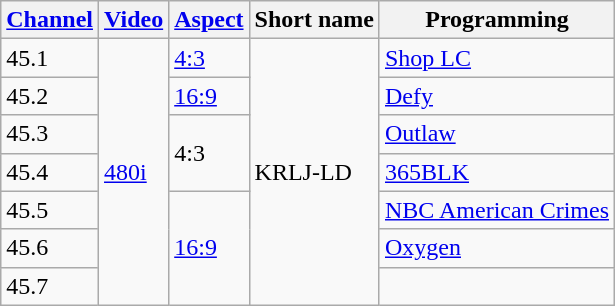<table class="wikitable">
<tr>
<th><a href='#'>Channel</a></th>
<th><a href='#'>Video</a></th>
<th><a href='#'>Aspect</a></th>
<th>Short name</th>
<th>Programming</th>
</tr>
<tr>
<td>45.1</td>
<td rowspan=7><a href='#'>480i</a></td>
<td><a href='#'>4:3</a></td>
<td rowspan=7>KRLJ-LD</td>
<td><a href='#'>Shop LC</a></td>
</tr>
<tr>
<td>45.2</td>
<td><a href='#'>16:9</a></td>
<td><a href='#'>Defy</a></td>
</tr>
<tr>
<td>45.3</td>
<td rowspan="2">4:3</td>
<td><a href='#'>Outlaw</a></td>
</tr>
<tr>
<td>45.4</td>
<td><a href='#'>365BLK</a></td>
</tr>
<tr>
<td>45.5</td>
<td rowspan=3><a href='#'>16:9</a></td>
<td><a href='#'>NBC American Crimes</a></td>
</tr>
<tr>
<td>45.6</td>
<td><a href='#'>Oxygen</a></td>
</tr>
<tr>
<td>45.7</td>
<td></td>
</tr>
</table>
